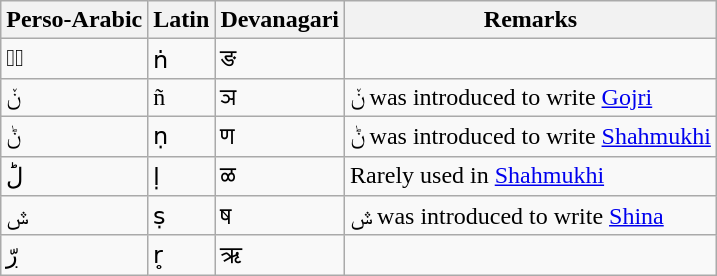<table class="wikitable">
<tr>
<th>Perso-Arabic</th>
<th>Latin</th>
<th>Devanagari</th>
<th>Remarks</th>
</tr>
<tr>
<td>ن٘</td>
<td>ṅ</td>
<td>ङ</td>
<td></td>
</tr>
<tr>
<td>ݩ</td>
<td>ñ</td>
<td>ञ</td>
<td>ݩ was introduced to write <a href='#'>Gojri</a></td>
</tr>
<tr>
<td>ݨ</td>
<td>ṇ</td>
<td>ण</td>
<td>ݨ was introduced to write <a href='#'>Shahmukhi</a></td>
</tr>
<tr>
<td>لؕ</td>
<td>ḷ</td>
<td>ळ</td>
<td>Rarely used in <a href='#'>Shahmukhi</a></td>
</tr>
<tr>
<td>ݜ</td>
<td>ṣ</td>
<td>ष</td>
<td>ݜ was introduced to write <a href='#'>Shina</a></td>
</tr>
<tr>
<td>ڔّ</td>
<td>r̥</td>
<td>ऋ</td>
<td></td>
</tr>
</table>
